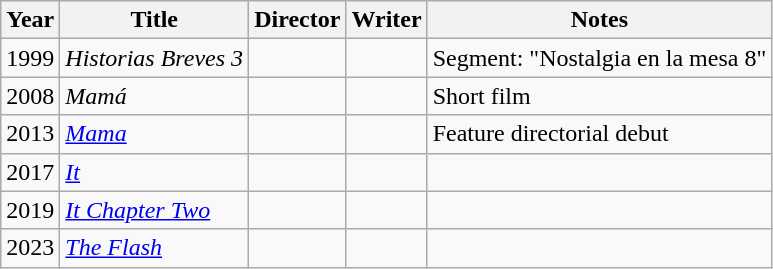<table class="wikitable">
<tr>
<th>Year</th>
<th>Title</th>
<th>Director</th>
<th>Writer</th>
<th>Notes</th>
</tr>
<tr>
<td>1999</td>
<td><em>Historias Breves 3</em></td>
<td></td>
<td></td>
<td>Segment: "Nostalgia en la mesa 8"</td>
</tr>
<tr>
<td>2008</td>
<td><em>Mamá</em></td>
<td></td>
<td></td>
<td>Short film</td>
</tr>
<tr>
<td>2013</td>
<td><em><a href='#'>Mama</a></em></td>
<td></td>
<td></td>
<td>Feature directorial debut</td>
</tr>
<tr>
<td>2017</td>
<td><em><a href='#'>It</a></em></td>
<td></td>
<td></td>
<td></td>
</tr>
<tr>
<td>2019</td>
<td><em><a href='#'>It Chapter Two</a></em></td>
<td></td>
<td></td>
<td></td>
</tr>
<tr>
<td>2023</td>
<td><em><a href='#'>The Flash</a></em></td>
<td></td>
<td></td>
<td></td>
</tr>
</table>
